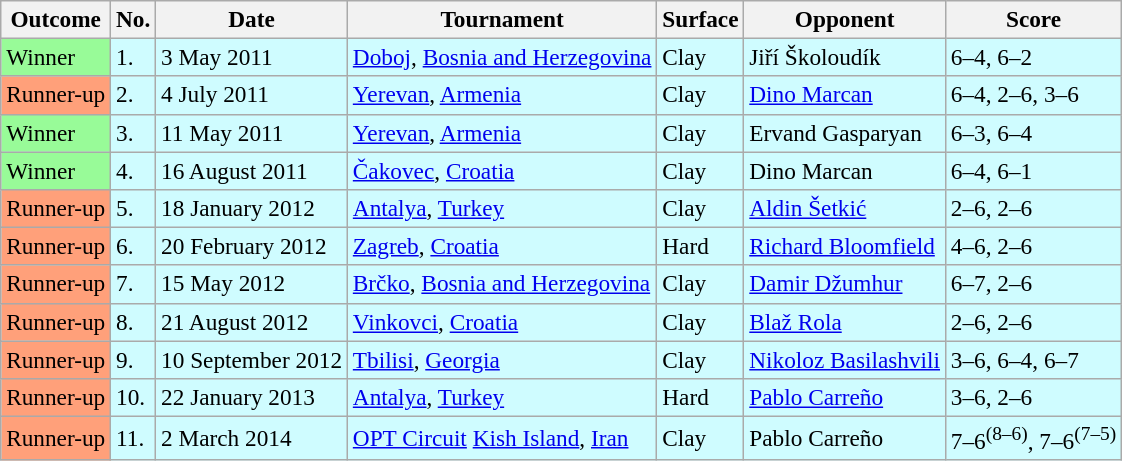<table class=wikitable style=font-size:97%>
<tr>
<th>Outcome</th>
<th>No.</th>
<th>Date</th>
<th>Tournament</th>
<th>Surface</th>
<th>Opponent</th>
<th>Score</th>
</tr>
<tr bgcolor=CFFCFF>
<td bgcolor=98FB98>Winner</td>
<td>1.</td>
<td>3 May 2011</td>
<td><a href='#'>Doboj</a>, <a href='#'>Bosnia and Herzegovina</a></td>
<td>Clay</td>
<td> Jiří Školoudík</td>
<td>6–4, 6–2</td>
</tr>
<tr bgcolor=CFFCFF>
<td bgcolor=#FFA07A>Runner-up</td>
<td>2.</td>
<td>4 July 2011</td>
<td><a href='#'>Yerevan</a>, <a href='#'>Armenia</a></td>
<td>Clay</td>
<td> <a href='#'>Dino Marcan</a></td>
<td>6–4, 2–6, 3–6</td>
</tr>
<tr bgcolor=CFFCFF>
<td bgcolor=98FB98>Winner</td>
<td>3.</td>
<td>11 May 2011</td>
<td><a href='#'>Yerevan</a>, <a href='#'>Armenia</a></td>
<td>Clay</td>
<td> Ervand Gasparyan</td>
<td>6–3, 6–4</td>
</tr>
<tr bgcolor=CFFCFF>
<td bgcolor=98FB98>Winner</td>
<td>4.</td>
<td>16 August 2011</td>
<td><a href='#'>Čakovec</a>, <a href='#'>Croatia</a></td>
<td>Clay</td>
<td> Dino Marcan</td>
<td>6–4, 6–1</td>
</tr>
<tr bgcolor=CFFCFF>
<td bgcolor=#FFA07A>Runner-up</td>
<td>5.</td>
<td>18 January 2012</td>
<td><a href='#'>Antalya</a>, <a href='#'>Turkey</a></td>
<td>Clay</td>
<td> <a href='#'>Aldin Šetkić</a></td>
<td>2–6, 2–6</td>
</tr>
<tr bgcolor=CFFCFF>
<td bgcolor=#FFA07A>Runner-up</td>
<td>6.</td>
<td>20 February 2012</td>
<td><a href='#'>Zagreb</a>, <a href='#'>Croatia</a></td>
<td>Hard</td>
<td> <a href='#'>Richard Bloomfield</a></td>
<td>4–6, 2–6</td>
</tr>
<tr bgcolor=CFFCFF>
<td bgcolor=#FFA07A>Runner-up</td>
<td>7.</td>
<td>15 May 2012</td>
<td><a href='#'>Brčko</a>, <a href='#'>Bosnia and Herzegovina</a></td>
<td>Clay</td>
<td> <a href='#'>Damir Džumhur</a></td>
<td>6–7, 2–6</td>
</tr>
<tr bgcolor=CFFCFF>
<td bgcolor=#FFA07A>Runner-up</td>
<td>8.</td>
<td>21 August 2012</td>
<td><a href='#'>Vinkovci</a>, <a href='#'>Croatia</a></td>
<td>Clay</td>
<td> <a href='#'>Blaž Rola</a></td>
<td>2–6, 2–6</td>
</tr>
<tr bgcolor=CFFCFF>
<td bgcolor=#FFA07A>Runner-up</td>
<td>9.</td>
<td>10 September 2012</td>
<td><a href='#'>Tbilisi</a>, <a href='#'>Georgia</a></td>
<td>Clay</td>
<td> <a href='#'>Nikoloz Basilashvili</a></td>
<td>3–6, 6–4, 6–7</td>
</tr>
<tr bgcolor=CFFCFF>
<td bgcolor=#FFA07A>Runner-up</td>
<td>10.</td>
<td>22 January 2013</td>
<td><a href='#'>Antalya</a>, <a href='#'>Turkey</a></td>
<td>Hard</td>
<td> <a href='#'>Pablo Carreño</a></td>
<td>3–6, 2–6</td>
</tr>
<tr bgcolor=CFFCFF>
<td bgcolor=#FFA07A>Runner-up</td>
<td>11.</td>
<td>2 March 2014</td>
<td><a href='#'>OPT Circuit</a> <a href='#'>Kish Island</a>, <a href='#'>Iran</a></td>
<td>Clay</td>
<td> Pablo Carreño</td>
<td>7–6<sup>(8–6)</sup>, 7–6<sup>(7–5)</sup></td>
</tr>
</table>
